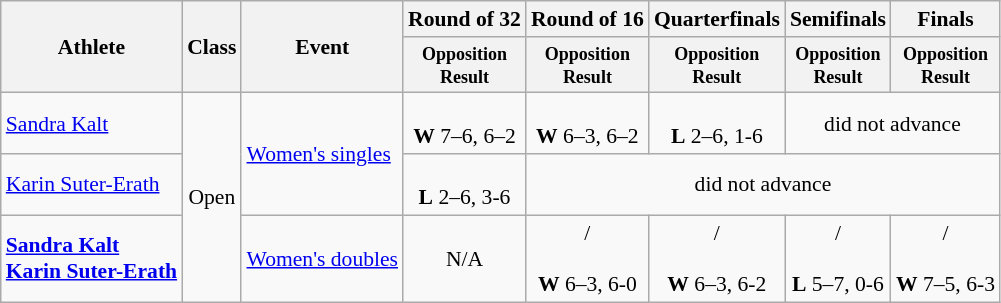<table class=wikitable style="font-size:90%">
<tr>
<th rowspan="2">Athlete</th>
<th rowspan="2">Class</th>
<th rowspan="2">Event</th>
<th>Round of 32</th>
<th>Round of 16</th>
<th>Quarterfinals</th>
<th>Semifinals</th>
<th>Finals</th>
</tr>
<tr>
<th style="line-height:1em"><small>Opposition<br>Result</small></th>
<th style="line-height:1em"><small>Opposition<br>Result</small></th>
<th style="line-height:1em"><small>Opposition<br>Result</small></th>
<th style="line-height:1em"><small>Opposition<br>Result</small></th>
<th style="line-height:1em"><small>Opposition<br>Result</small></th>
</tr>
<tr>
<td><a href='#'>Sandra Kalt</a></td>
<td rowspan="3" style="text-align:center;">Open</td>
<td rowspan="2"><a href='#'>Women's singles</a></td>
<td style="text-align:center;"><br><strong>W</strong> 7–6, 6–2</td>
<td style="text-align:center;"><br><strong>W</strong> 6–3, 6–2</td>
<td style="text-align:center;"><br><strong>L</strong> 2–6, 1-6</td>
<td style="text-align:center;" colspan="2">did not advance</td>
</tr>
<tr>
<td><a href='#'>Karin Suter-Erath</a></td>
<td style="text-align:center;"><br><strong>L</strong> 2–6, 3-6</td>
<td style="text-align:center;" colspan="4">did not advance</td>
</tr>
<tr>
<td><strong><a href='#'>Sandra Kalt</a></strong><br> <strong><a href='#'>Karin Suter-Erath</a></strong></td>
<td><a href='#'>Women's doubles</a></td>
<td style="text-align:center;">N/A</td>
<td style="text-align:center;"> /<br> <br><strong>W</strong> 6–3, 6-0</td>
<td style="text-align:center;"> /<br> <br><strong>W</strong> 6–3, 6-2</td>
<td style="text-align:center;"> /<br> <br><strong>L</strong> 5–7, 0-6</td>
<td style="text-align:center;"> /<br> <br><strong>W</strong> 7–5, 6-3 </td>
</tr>
</table>
